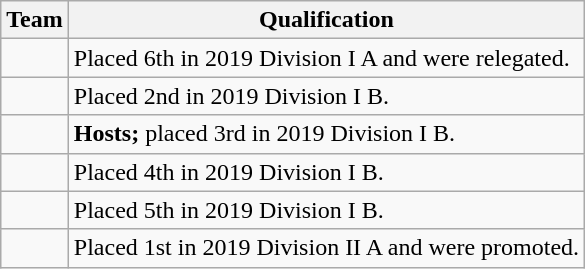<table class="wikitable">
<tr>
<th>Team</th>
<th>Qualification</th>
</tr>
<tr>
<td></td>
<td>Placed 6th in 2019 Division I A and were relegated.</td>
</tr>
<tr>
<td></td>
<td>Placed 2nd in 2019 Division I B.</td>
</tr>
<tr>
<td></td>
<td><strong>Hosts;</strong> placed 3rd in 2019 Division I B.</td>
</tr>
<tr>
<td></td>
<td>Placed 4th in 2019 Division I B.</td>
</tr>
<tr>
<td></td>
<td>Placed 5th in 2019 Division I B.</td>
</tr>
<tr>
<td></td>
<td>Placed 1st in 2019 Division II A and were promoted.</td>
</tr>
</table>
